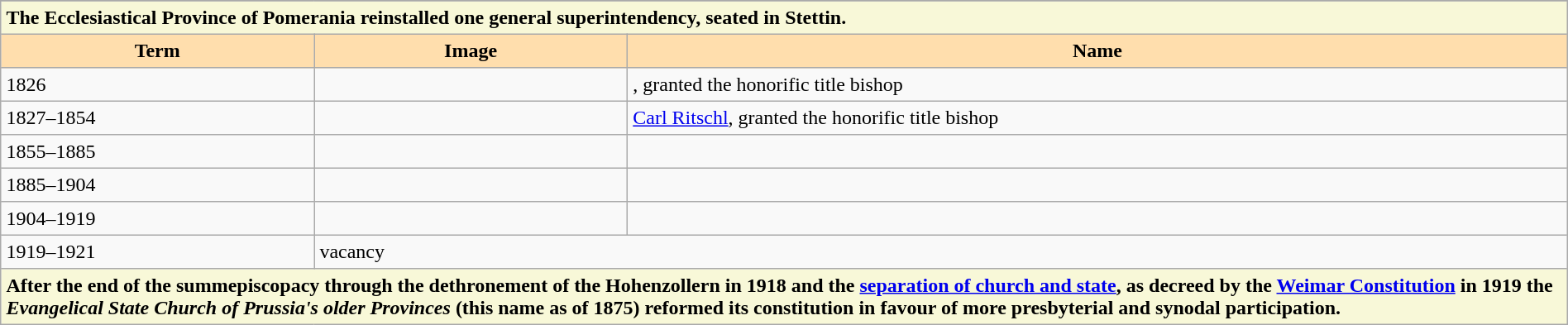<table border="1" width = "100%" border="1" cellpadding="4" cellspacing="0" style="margin: 0.5em 1em 0.5em 0; background: #f9f9f9; border: 1px #aaa solid; border-collapse: collapse;">
<tr>
</tr>
<tr>
<td colspan = "3" bgcolor = "F8F8D8" align="left"><strong>The Ecclesiastical Province of Pomerania reinstalled one general superintendency, seated in Stettin.</strong></td>
</tr>
<tr>
<th width = "20%" bgcolor = "#FFDEAD">Term<br></th>
<th width = "20%" bgcolor = "#FFDEAD">Image<br></th>
<th width = "60%" bgcolor = "#FFDEAD">Name<br></th>
</tr>
<tr>
<td>1826</td>
<td></td>
<td>, granted the honorific title bishop</td>
</tr>
<tr>
<td>1827–1854</td>
<td></td>
<td><a href='#'>Carl Ritschl</a>, granted the honorific title bishop</td>
</tr>
<tr>
<td>1855–1885</td>
<td></td>
<td colspan="1"></td>
</tr>
<tr>
<td>1885–1904</td>
<td></td>
<td></td>
</tr>
<tr>
<td>1904–1919</td>
<td></td>
<td></td>
</tr>
<tr>
<td>1919–1921</td>
<td colspan="2">vacancy</td>
</tr>
<tr>
<td colspan = "3" bgcolor = "F8F8D8" align="left"><strong>After the end of the summepiscopacy through the dethronement of the Hohenzollern in 1918 and the <a href='#'>separation of church and state</a>, as decreed by the <a href='#'>Weimar Constitution</a> in 1919 the <em>Evangelical State Church of Prussia's older Provinces</em> (this name as of 1875) reformed its constitution in favour of more presbyterial and synodal participation.</strong></td>
</tr>
</table>
